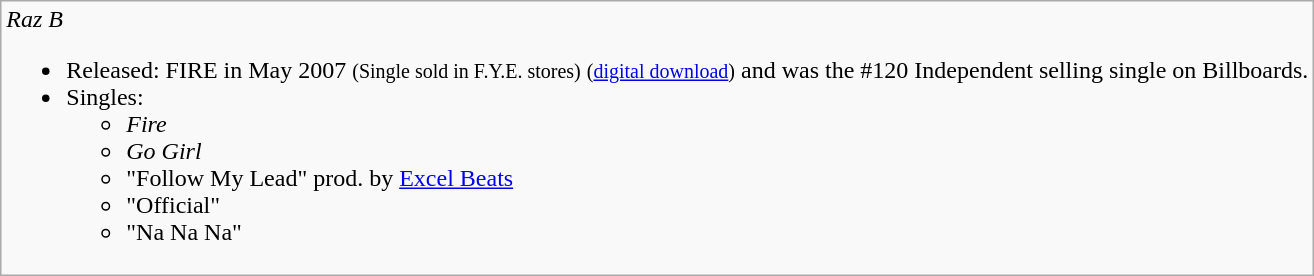<table class="wikitable">
<tr>
<td align="left"><em>Raz B</em><br><ul><li>Released: FIRE in May 2007 <small>(Single sold in F.Y.E. stores)</small> <small>(<a href='#'>digital download</a>)</small> and was the #120 Independent selling single on Billboards.</li><li>Singles:<ul><li><em>Fire</em></li><li><em>Go Girl</em></li><li>"Follow My Lead" prod. by <a href='#'>Excel Beats</a></li><li>"Official"</li><li>"Na Na Na"</li></ul></li></ul></td>
</tr>
</table>
